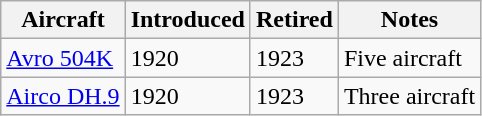<table class="wikitable sortable">
<tr>
<th>Aircraft</th>
<th>Introduced</th>
<th>Retired</th>
<th>Notes</th>
</tr>
<tr>
<td><a href='#'>Avro 504K</a></td>
<td>1920</td>
<td>1923</td>
<td>Five aircraft</td>
</tr>
<tr>
<td><a href='#'>Airco DH.9</a></td>
<td>1920</td>
<td>1923</td>
<td>Three aircraft</td>
</tr>
</table>
